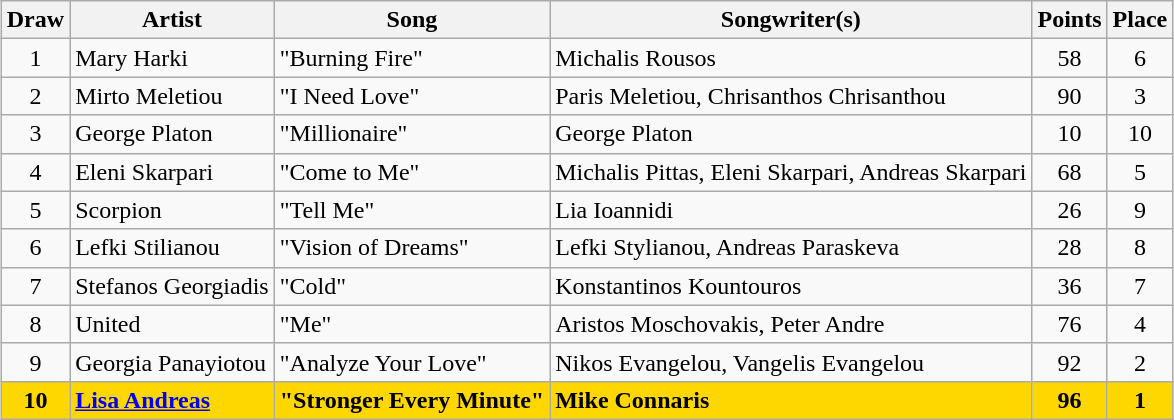<table class="sortable wikitable" style="margin: 1em auto 1em auto; text-align:center;">
<tr>
<th>Draw</th>
<th>Artist</th>
<th>Song</th>
<th>Songwriter(s)</th>
<th>Points</th>
<th>Place</th>
</tr>
<tr>
<td>1</td>
<td align="left">Mary Harki</td>
<td align="left">"Burning Fire"</td>
<td align="left">Michalis Rousos</td>
<td>58</td>
<td>6</td>
</tr>
<tr>
<td>2</td>
<td align="left">Mirto Meletiou</td>
<td align="left">"I Need Love"</td>
<td align="left">Paris Meletiou, Chrisanthos Chrisanthou</td>
<td>90</td>
<td>3</td>
</tr>
<tr>
<td>3</td>
<td align="left">George Platon</td>
<td align="left">"Millionaire"</td>
<td align="left">George Platon</td>
<td>10</td>
<td>10</td>
</tr>
<tr>
<td>4</td>
<td align="left">Eleni Skarpari</td>
<td align="left">"Come to Me"</td>
<td align="left">Michalis Pittas, Eleni Skarpari, Andreas Skarpari</td>
<td>68</td>
<td>5</td>
</tr>
<tr>
<td>5</td>
<td align="left">Scorpion</td>
<td align="left">"Tell Me"</td>
<td align="left">Lia Ioannidi</td>
<td>26</td>
<td>9</td>
</tr>
<tr>
<td>6</td>
<td align="left">Lefki Stilianou</td>
<td align="left">"Vision of Dreams"</td>
<td align="left">Lefki Stylianou, Andreas Paraskeva</td>
<td>28</td>
<td>8</td>
</tr>
<tr>
<td>7</td>
<td align="left">Stefanos Georgiadis</td>
<td align="left">"Cold"</td>
<td align="left">Konstantinos Kountouros</td>
<td>36</td>
<td>7</td>
</tr>
<tr>
<td>8</td>
<td align="left">United</td>
<td align="left">"Me"</td>
<td align="left">Aristos Moschovakis, Peter Andre</td>
<td>76</td>
<td>4</td>
</tr>
<tr>
<td>9</td>
<td align="left">Georgia Panayiotou</td>
<td align="left">"Analyze Your Love"</td>
<td align="left">Nikos Evangelou, Vangelis Evangelou</td>
<td>92</td>
<td>2</td>
</tr>
<tr style="font-weight:bold; background:gold;">
<td>10</td>
<td align="left"><a href='#'>Lisa Andreas</a></td>
<td align="left">"Stronger Every Minute"</td>
<td align="left">Mike Connaris</td>
<td>96</td>
<td>1</td>
</tr>
</table>
